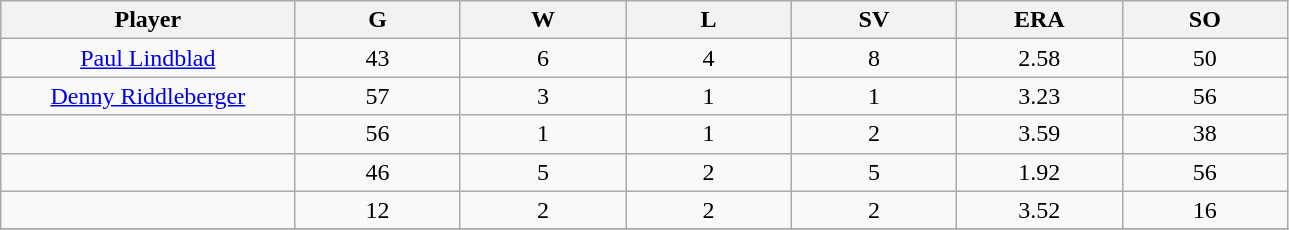<table class="wikitable sortable">
<tr>
<th bgcolor="#DDDDFF" width="16%">Player</th>
<th bgcolor="#DDDDFF" width="9%">G</th>
<th bgcolor="#DDDDFF" width="9%">W</th>
<th bgcolor="#DDDDFF" width="9%">L</th>
<th bgcolor="#DDDDFF" width="9%">SV</th>
<th bgcolor="#DDDDFF" width="9%">ERA</th>
<th bgcolor="#DDDDFF" width="9%">SO</th>
</tr>
<tr align="center">
<td><a href='#'>Paul Lindblad</a></td>
<td>43</td>
<td>6</td>
<td>4</td>
<td>8</td>
<td>2.58</td>
<td>50</td>
</tr>
<tr align=center>
<td><a href='#'>Denny Riddleberger</a></td>
<td>57</td>
<td>3</td>
<td>1</td>
<td>1</td>
<td>3.23</td>
<td>56</td>
</tr>
<tr align=center>
<td></td>
<td>56</td>
<td>1</td>
<td>1</td>
<td>2</td>
<td>3.59</td>
<td>38</td>
</tr>
<tr align="center">
<td></td>
<td>46</td>
<td>5</td>
<td>2</td>
<td>5</td>
<td>1.92</td>
<td>56</td>
</tr>
<tr align="center">
<td></td>
<td>12</td>
<td>2</td>
<td>2</td>
<td>2</td>
<td>3.52</td>
<td>16</td>
</tr>
<tr align="center">
</tr>
</table>
